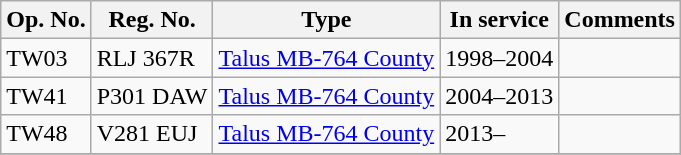<table class="wikitable">
<tr>
<th>Op. No.</th>
<th>Reg. No.</th>
<th>Type</th>
<th>In service</th>
<th>Comments</th>
</tr>
<tr>
<td>TW03</td>
<td>RLJ 367R</td>
<td><a href='#'>Talus MB-764 County</a></td>
<td>1998–2004</td>
<td></td>
</tr>
<tr>
<td>TW41</td>
<td>P301 DAW</td>
<td><a href='#'>Talus MB-764 County</a></td>
<td>2004–2013</td>
<td></td>
</tr>
<tr>
<td>TW48</td>
<td>V281 EUJ</td>
<td><a href='#'>Talus MB-764 County</a></td>
<td>2013–</td>
<td></td>
</tr>
<tr>
</tr>
</table>
